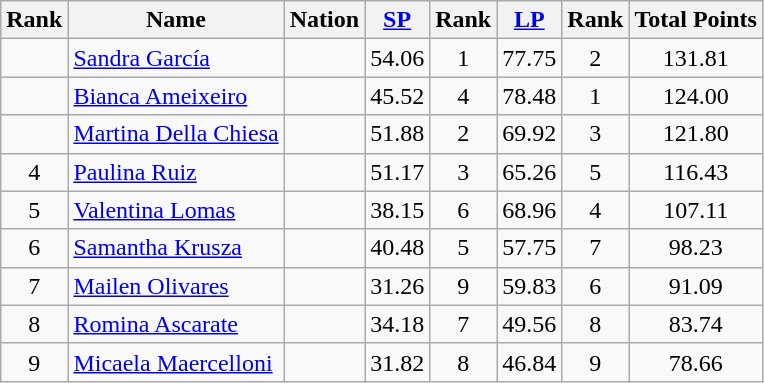<table class="wikitable sortable">
<tr>
<th>Rank</th>
<th>Name</th>
<th>Nation</th>
<th><a href='#'>SP</a></th>
<th>Rank</th>
<th><a href='#'>LP</a></th>
<th>Rank</th>
<th>Total Points</th>
</tr>
<tr align="center">
<td></td>
<td align=left><a href='#'>Sandra García</a></td>
<td align=left></td>
<td>54.06</td>
<td>1</td>
<td>77.75</td>
<td>2</td>
<td>131.81</td>
</tr>
<tr align="center">
<td></td>
<td align=left><a href='#'>Bianca Ameixeiro</a></td>
<td align=left></td>
<td>45.52</td>
<td>4</td>
<td>78.48</td>
<td>1</td>
<td>124.00</td>
</tr>
<tr align="center">
<td></td>
<td align=left><a href='#'>Martina Della Chiesa</a></td>
<td align=left></td>
<td>51.88</td>
<td>2</td>
<td>69.92</td>
<td>3</td>
<td>121.80</td>
</tr>
<tr align="center">
<td>4</td>
<td align=left><a href='#'>Paulina Ruiz</a></td>
<td align=left></td>
<td>51.17</td>
<td>3</td>
<td>65.26</td>
<td>5</td>
<td>116.43</td>
</tr>
<tr align="center">
<td>5</td>
<td align=left><a href='#'>Valentina Lomas</a></td>
<td align=left></td>
<td>38.15</td>
<td>6</td>
<td>68.96</td>
<td>4</td>
<td>107.11</td>
</tr>
<tr align="center">
<td>6</td>
<td align=left><a href='#'>Samantha Krusza</a></td>
<td align=left></td>
<td>40.48</td>
<td>5</td>
<td>57.75</td>
<td>7</td>
<td>98.23</td>
</tr>
<tr align="center">
<td>7</td>
<td align=left><a href='#'>Mailen Olivares</a></td>
<td align=left></td>
<td>31.26</td>
<td>9</td>
<td>59.83</td>
<td>6</td>
<td>91.09</td>
</tr>
<tr align="center">
<td>8</td>
<td align=left><a href='#'>Romina Ascarate</a></td>
<td align=left></td>
<td>34.18</td>
<td>7</td>
<td>49.56</td>
<td>8</td>
<td>83.74</td>
</tr>
<tr align="center">
<td>9</td>
<td align=left><a href='#'>Micaela Maercelloni</a></td>
<td align=left></td>
<td>31.82</td>
<td>8</td>
<td>46.84</td>
<td>9</td>
<td>78.66</td>
</tr>
</table>
